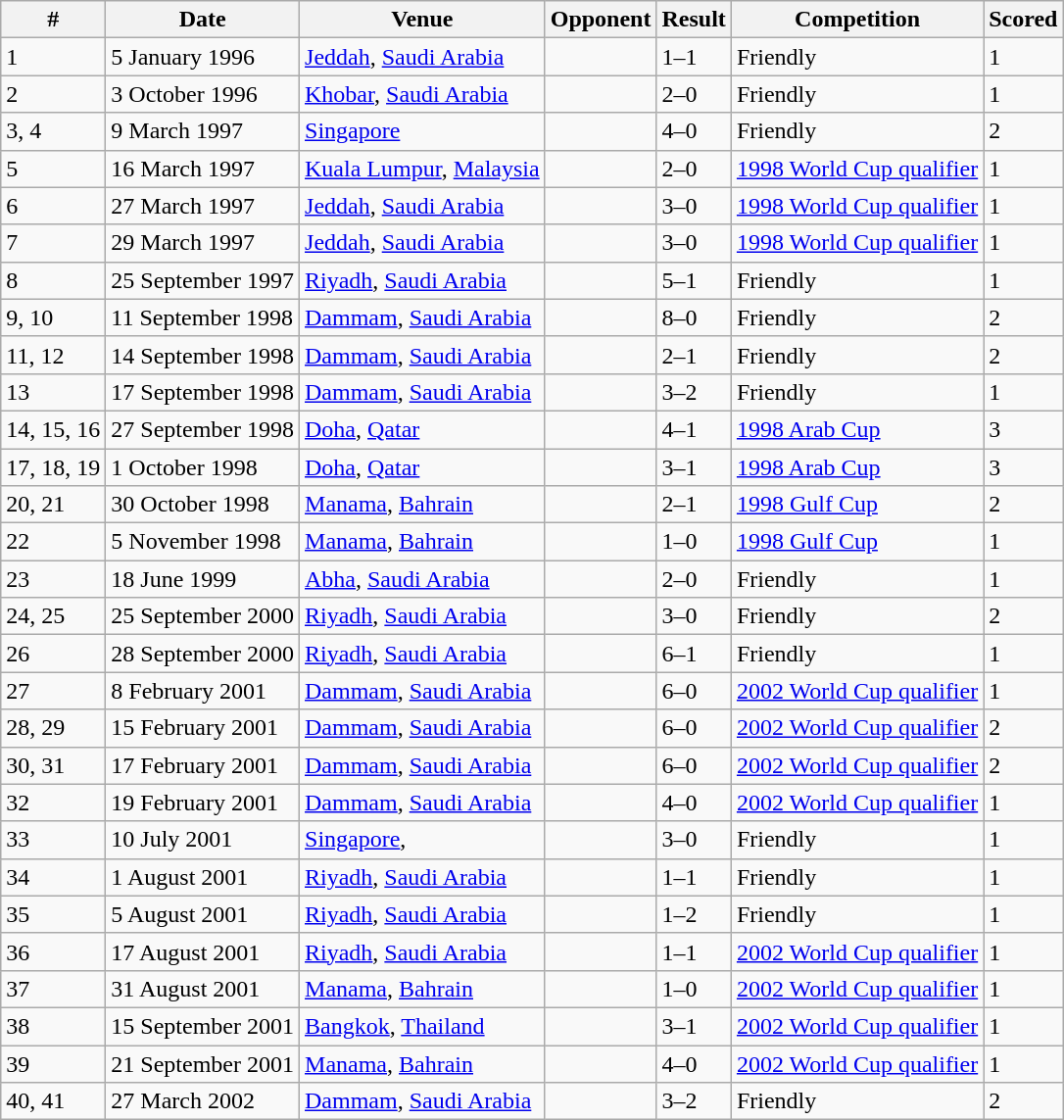<table class="wikitable collapsible collapsed">
<tr>
<th>#</th>
<th>Date</th>
<th>Venue</th>
<th>Opponent</th>
<th>Result</th>
<th>Competition</th>
<th>Scored</th>
</tr>
<tr>
<td>1</td>
<td>5 January 1996</td>
<td><a href='#'>Jeddah</a>, <a href='#'>Saudi Arabia</a></td>
<td></td>
<td>1–1</td>
<td>Friendly</td>
<td>1</td>
</tr>
<tr>
<td>2</td>
<td>3 October 1996</td>
<td><a href='#'>Khobar</a>, <a href='#'>Saudi Arabia</a></td>
<td></td>
<td>2–0</td>
<td>Friendly</td>
<td>1</td>
</tr>
<tr>
<td>3, 4</td>
<td>9 March 1997</td>
<td><a href='#'>Singapore</a></td>
<td></td>
<td>4–0</td>
<td>Friendly</td>
<td>2</td>
</tr>
<tr>
<td>5</td>
<td>16 March 1997</td>
<td><a href='#'>Kuala Lumpur</a>, <a href='#'>Malaysia</a></td>
<td></td>
<td>2–0</td>
<td><a href='#'>1998 World Cup qualifier</a></td>
<td>1</td>
</tr>
<tr>
<td>6</td>
<td>27 March 1997</td>
<td><a href='#'>Jeddah</a>, <a href='#'>Saudi Arabia</a></td>
<td></td>
<td>3–0</td>
<td><a href='#'>1998 World Cup qualifier</a></td>
<td>1</td>
</tr>
<tr>
<td>7</td>
<td>29 March 1997</td>
<td><a href='#'>Jeddah</a>, <a href='#'>Saudi Arabia</a></td>
<td></td>
<td>3–0</td>
<td><a href='#'>1998 World Cup qualifier</a></td>
<td>1</td>
</tr>
<tr>
<td>8</td>
<td>25 September 1997</td>
<td><a href='#'>Riyadh</a>, <a href='#'>Saudi Arabia</a></td>
<td></td>
<td>5–1</td>
<td>Friendly</td>
<td>1</td>
</tr>
<tr>
<td>9, 10</td>
<td>11 September 1998</td>
<td><a href='#'>Dammam</a>, <a href='#'>Saudi Arabia</a></td>
<td></td>
<td>8–0</td>
<td>Friendly</td>
<td>2</td>
</tr>
<tr>
<td>11, 12</td>
<td>14 September 1998</td>
<td><a href='#'>Dammam</a>, <a href='#'>Saudi Arabia</a></td>
<td></td>
<td>2–1</td>
<td>Friendly</td>
<td>2</td>
</tr>
<tr>
<td>13</td>
<td>17 September 1998</td>
<td><a href='#'>Dammam</a>, <a href='#'>Saudi Arabia</a></td>
<td></td>
<td>3–2</td>
<td>Friendly</td>
<td>1</td>
</tr>
<tr>
<td>14, 15, 16</td>
<td>27 September 1998</td>
<td><a href='#'>Doha</a>, <a href='#'>Qatar</a></td>
<td></td>
<td>4–1</td>
<td><a href='#'>1998 Arab Cup</a></td>
<td>3</td>
</tr>
<tr>
<td>17, 18, 19</td>
<td>1 October 1998</td>
<td><a href='#'>Doha</a>, <a href='#'>Qatar</a></td>
<td></td>
<td>3–1</td>
<td><a href='#'>1998 Arab Cup</a></td>
<td>3</td>
</tr>
<tr>
<td>20, 21</td>
<td>30 October 1998</td>
<td><a href='#'>Manama</a>, <a href='#'>Bahrain</a></td>
<td></td>
<td>2–1</td>
<td><a href='#'>1998 Gulf Cup</a></td>
<td>2</td>
</tr>
<tr>
<td>22</td>
<td>5 November 1998</td>
<td><a href='#'>Manama</a>, <a href='#'>Bahrain</a></td>
<td></td>
<td>1–0</td>
<td><a href='#'>1998 Gulf Cup</a></td>
<td>1</td>
</tr>
<tr>
<td>23</td>
<td>18 June 1999</td>
<td><a href='#'>Abha</a>, <a href='#'>Saudi Arabia</a></td>
<td></td>
<td>2–0</td>
<td>Friendly</td>
<td>1</td>
</tr>
<tr>
<td>24, 25</td>
<td>25 September 2000</td>
<td><a href='#'>Riyadh</a>, <a href='#'>Saudi Arabia</a></td>
<td></td>
<td>3–0</td>
<td>Friendly</td>
<td>2</td>
</tr>
<tr>
<td>26</td>
<td>28 September 2000</td>
<td><a href='#'>Riyadh</a>, <a href='#'>Saudi Arabia</a></td>
<td></td>
<td>6–1</td>
<td>Friendly</td>
<td>1</td>
</tr>
<tr>
<td>27</td>
<td>8 February 2001</td>
<td><a href='#'>Dammam</a>, <a href='#'>Saudi Arabia</a></td>
<td></td>
<td>6–0</td>
<td><a href='#'>2002 World Cup qualifier</a></td>
<td>1</td>
</tr>
<tr>
<td>28, 29</td>
<td>15 February 2001</td>
<td><a href='#'>Dammam</a>, <a href='#'>Saudi Arabia</a></td>
<td></td>
<td>6–0</td>
<td><a href='#'>2002 World Cup qualifier</a></td>
<td>2</td>
</tr>
<tr>
<td>30, 31</td>
<td>17 February 2001</td>
<td><a href='#'>Dammam</a>, <a href='#'>Saudi Arabia</a></td>
<td></td>
<td>6–0</td>
<td><a href='#'>2002 World Cup qualifier</a></td>
<td>2</td>
</tr>
<tr>
<td>32</td>
<td>19 February 2001</td>
<td><a href='#'>Dammam</a>, <a href='#'>Saudi Arabia</a></td>
<td></td>
<td>4–0</td>
<td><a href='#'>2002 World Cup qualifier</a></td>
<td>1</td>
</tr>
<tr>
<td>33</td>
<td>10 July 2001</td>
<td><a href='#'>Singapore</a>,</td>
<td></td>
<td>3–0</td>
<td>Friendly</td>
<td>1</td>
</tr>
<tr>
<td>34</td>
<td>1 August 2001</td>
<td><a href='#'>Riyadh</a>, <a href='#'>Saudi Arabia</a></td>
<td></td>
<td>1–1</td>
<td>Friendly</td>
<td>1</td>
</tr>
<tr>
<td>35</td>
<td>5 August 2001</td>
<td><a href='#'>Riyadh</a>, <a href='#'>Saudi Arabia</a></td>
<td></td>
<td>1–2</td>
<td>Friendly</td>
<td>1</td>
</tr>
<tr>
<td>36</td>
<td>17 August 2001</td>
<td><a href='#'>Riyadh</a>, <a href='#'>Saudi Arabia</a></td>
<td></td>
<td>1–1</td>
<td><a href='#'>2002 World Cup qualifier</a></td>
<td>1</td>
</tr>
<tr>
<td>37</td>
<td>31 August 2001</td>
<td><a href='#'>Manama</a>, <a href='#'>Bahrain</a></td>
<td></td>
<td>1–0</td>
<td><a href='#'>2002 World Cup qualifier</a></td>
<td>1</td>
</tr>
<tr>
<td>38</td>
<td>15 September 2001</td>
<td><a href='#'>Bangkok</a>, <a href='#'>Thailand</a></td>
<td></td>
<td>3–1</td>
<td><a href='#'>2002 World Cup qualifier</a></td>
<td>1</td>
</tr>
<tr>
<td>39</td>
<td>21 September 2001</td>
<td><a href='#'>Manama</a>, <a href='#'>Bahrain</a></td>
<td></td>
<td>4–0</td>
<td><a href='#'>2002 World Cup qualifier</a></td>
<td>1</td>
</tr>
<tr>
<td>40, 41</td>
<td>27 March 2002</td>
<td><a href='#'>Dammam</a>, <a href='#'>Saudi Arabia</a></td>
<td></td>
<td>3–2</td>
<td>Friendly</td>
<td>2</td>
</tr>
</table>
